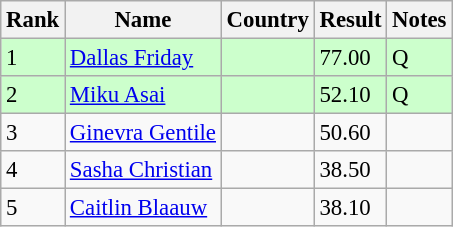<table class="wikitable" style="font-size:95%" style="text-align:center; width:35em;">
<tr>
<th>Rank</th>
<th>Name</th>
<th>Country</th>
<th>Result</th>
<th>Notes</th>
</tr>
<tr bgcolor=ccffcc>
<td>1</td>
<td align=left><a href='#'>Dallas Friday</a></td>
<td align="left"></td>
<td>77.00</td>
<td>Q</td>
</tr>
<tr bgcolor=ccffcc>
<td>2</td>
<td align=left><a href='#'>Miku Asai</a></td>
<td align="left"></td>
<td>52.10</td>
<td>Q</td>
</tr>
<tr>
<td>3</td>
<td align=left><a href='#'>Ginevra Gentile</a></td>
<td align="left"></td>
<td>50.60</td>
<td></td>
</tr>
<tr>
<td>4</td>
<td align=left><a href='#'>Sasha Christian</a></td>
<td align=left></td>
<td>38.50</td>
<td></td>
</tr>
<tr>
<td>5</td>
<td align=left><a href='#'>Caitlin Blaauw</a></td>
<td align=left></td>
<td>38.10</td>
<td></td>
</tr>
</table>
